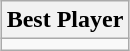<table class=wikitable style="text-align:center; margin:auto">
<tr>
<th>Best Player</th>
</tr>
<tr>
<td></td>
</tr>
</table>
